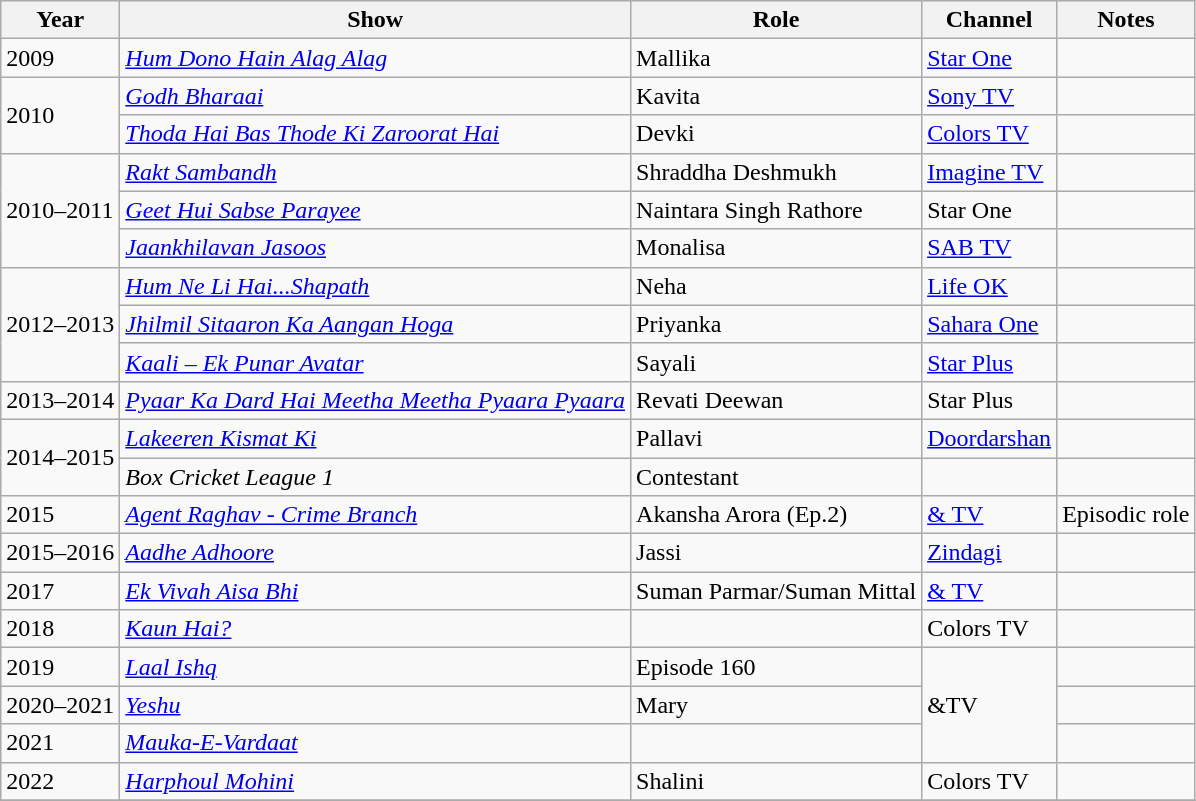<table class="wikitable sortable">
<tr>
<th>Year</th>
<th>Show</th>
<th>Role</th>
<th>Channel</th>
<th>Notes</th>
</tr>
<tr>
<td>2009</td>
<td><em><a href='#'>Hum Dono Hain Alag Alag</a></em></td>
<td>Mallika</td>
<td><a href='#'>Star One</a></td>
<td></td>
</tr>
<tr>
<td rowspan="2">2010</td>
<td><em><a href='#'>Godh Bharaai</a></em></td>
<td>Kavita</td>
<td><a href='#'>Sony TV</a></td>
<td></td>
</tr>
<tr>
<td><em><a href='#'>Thoda Hai Bas Thode Ki Zaroorat Hai</a></em></td>
<td>Devki</td>
<td><a href='#'>Colors TV</a></td>
<td></td>
</tr>
<tr>
<td rowspan="3">2010–2011</td>
<td><em><a href='#'>Rakt Sambandh</a></em></td>
<td>Shraddha Deshmukh</td>
<td><a href='#'>Imagine TV</a></td>
<td><em></em></td>
</tr>
<tr>
<td><em><a href='#'>Geet Hui Sabse Parayee</a></em></td>
<td>Naintara Singh Rathore</td>
<td>Star One</td>
<td></td>
</tr>
<tr>
<td><em><a href='#'>Jaankhilavan Jasoos</a></em></td>
<td>Monalisa</td>
<td><a href='#'>SAB TV</a></td>
<td><em></em></td>
</tr>
<tr>
<td rowspan="3">2012–2013</td>
<td><em><a href='#'>Hum Ne Li Hai...Shapath</a></em></td>
<td>Neha</td>
<td><a href='#'>Life OK</a></td>
<td><em></em></td>
</tr>
<tr>
<td><em><a href='#'>Jhilmil Sitaaron Ka Aangan Hoga</a></em></td>
<td>Priyanka</td>
<td><a href='#'>Sahara One</a></td>
<td></td>
</tr>
<tr>
<td><em><a href='#'>Kaali – Ek Punar Avatar</a></em></td>
<td>Sayali</td>
<td><a href='#'>Star Plus</a></td>
<td></td>
</tr>
<tr>
<td>2013–2014</td>
<td><em><a href='#'>Pyaar Ka Dard Hai Meetha Meetha Pyaara Pyaara</a></em></td>
<td>Revati Deewan</td>
<td>Star Plus</td>
<td></td>
</tr>
<tr>
<td rowspan="2">2014–2015</td>
<td><em><a href='#'>Lakeeren Kismat Ki</a></em></td>
<td>Pallavi</td>
<td><a href='#'>Doordarshan</a></td>
<td></td>
</tr>
<tr>
<td><em>Box Cricket League 1</em></td>
<td>Contestant</td>
<td></td>
<td></td>
</tr>
<tr>
<td>2015</td>
<td><em><a href='#'>Agent Raghav - Crime Branch</a></em></td>
<td>Akansha Arora (Ep.2)</td>
<td><a href='#'>& TV</a></td>
<td>Episodic role</td>
</tr>
<tr>
<td>2015–2016</td>
<td><em><a href='#'>Aadhe Adhoore</a></em></td>
<td>Jassi</td>
<td><a href='#'>Zindagi</a></td>
<td><em></em></td>
</tr>
<tr>
<td>2017</td>
<td><em><a href='#'>Ek Vivah Aisa Bhi</a></em></td>
<td>Suman Parmar/Suman Mittal</td>
<td><a href='#'>& TV</a></td>
<td><em></em></td>
</tr>
<tr>
<td>2018</td>
<td><em><a href='#'>Kaun Hai?</a></em></td>
<td></td>
<td>Colors TV</td>
<td></td>
</tr>
<tr>
<td>2019</td>
<td><em><a href='#'> Laal Ishq</a></em></td>
<td>Episode 160</td>
<td rowspan="3">&TV</td>
<td></td>
</tr>
<tr>
<td>2020–2021</td>
<td><em><a href='#'>Yeshu</a></em></td>
<td>Mary</td>
<td></td>
</tr>
<tr>
<td>2021</td>
<td><em><a href='#'>Mauka-E-Vardaat</a></em></td>
<td></td>
<td></td>
</tr>
<tr>
<td>2022</td>
<td><em><a href='#'>Harphoul Mohini</a></em></td>
<td>Shalini</td>
<td>Colors TV</td>
<td></td>
</tr>
<tr>
</tr>
</table>
